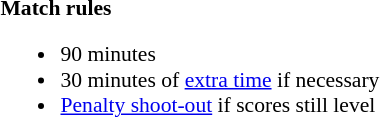<table style="width:100%;font-size:90%">
<tr>
<td style="width:60%;vertical-align:top"><br><strong>Match rules</strong><ul><li>90 minutes</li><li>30 minutes of <a href='#'>extra time</a> if necessary</li><li><a href='#'>Penalty shoot-out</a> if scores still level</li></ul></td>
</tr>
</table>
